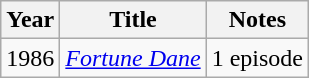<table class="wikitable">
<tr>
<th>Year</th>
<th>Title</th>
<th>Notes</th>
</tr>
<tr>
<td>1986</td>
<td><em><a href='#'>Fortune Dane</a></em></td>
<td>1 episode</td>
</tr>
</table>
